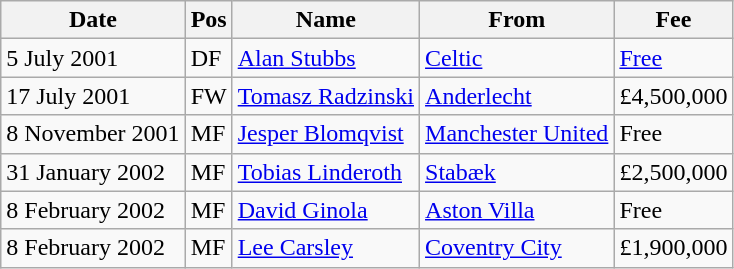<table class="wikitable">
<tr>
<th>Date</th>
<th>Pos</th>
<th>Name</th>
<th>From</th>
<th>Fee</th>
</tr>
<tr>
<td>5 July 2001</td>
<td>DF</td>
<td><a href='#'>Alan Stubbs</a></td>
<td><a href='#'>Celtic</a></td>
<td><a href='#'>Free</a></td>
</tr>
<tr>
<td>17 July 2001</td>
<td>FW</td>
<td><a href='#'>Tomasz Radzinski</a></td>
<td><a href='#'>Anderlecht</a></td>
<td>£4,500,000</td>
</tr>
<tr>
<td>8 November 2001</td>
<td>MF</td>
<td><a href='#'>Jesper Blomqvist</a></td>
<td><a href='#'>Manchester United</a></td>
<td>Free</td>
</tr>
<tr>
<td>31 January 2002</td>
<td>MF</td>
<td><a href='#'>Tobias Linderoth</a></td>
<td><a href='#'>Stabæk</a></td>
<td>£2,500,000</td>
</tr>
<tr>
<td>8 February 2002</td>
<td>MF</td>
<td><a href='#'>David Ginola</a></td>
<td><a href='#'>Aston Villa</a></td>
<td>Free</td>
</tr>
<tr>
<td>8 February 2002</td>
<td>MF</td>
<td><a href='#'>Lee Carsley</a></td>
<td><a href='#'>Coventry City</a></td>
<td>£1,900,000</td>
</tr>
</table>
